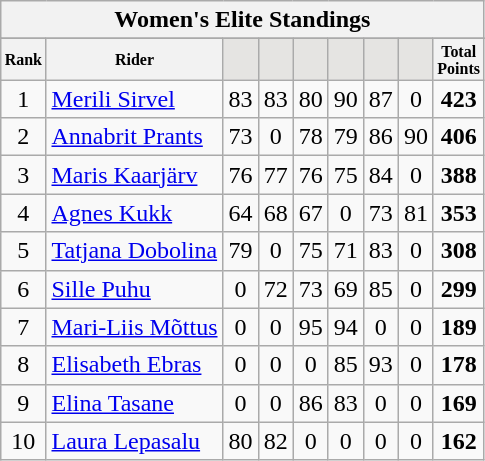<table class="wikitable sortable">
<tr>
<th colspan=27 align="center">Women's Elite Standings</th>
</tr>
<tr>
</tr>
<tr style="font-size:8pt;font-weight:bold">
<th align="center">Rank</th>
<th align="center">Rider</th>
<th class=unsortable style="background:#E5E4E2;"><small></small></th>
<th class=unsortable style="background:#E5E4E2;"><small></small></th>
<th class=unsortable style="background:#E5E4E2;"><small></small></th>
<th class=unsortable style="background:#E5E4E2;"><small></small></th>
<th class=unsortable style="background:#E5E4E2;"><small></small></th>
<th class=unsortable style="background:#E5E4E2;"><small></small></th>
<th align="center">Total<br>Points</th>
</tr>
<tr>
<td align=center>1</td>
<td> <a href='#'>Merili Sirvel</a></td>
<td align=center>83</td>
<td align=center>83</td>
<td align=center>80</td>
<td align=center>90</td>
<td align=center>87</td>
<td align=center>0</td>
<td align=center><strong>423</strong></td>
</tr>
<tr>
<td align=center>2</td>
<td> <a href='#'>Annabrit Prants</a></td>
<td align=center>73</td>
<td align=center>0</td>
<td align=center>78</td>
<td align=center>79</td>
<td align=center>86</td>
<td align=center>90</td>
<td align=center><strong>406</strong></td>
</tr>
<tr>
<td align=center>3</td>
<td> <a href='#'>Maris Kaarjärv</a></td>
<td align=center>76</td>
<td align=center>77</td>
<td align=center>76</td>
<td align=center>75</td>
<td align=center>84</td>
<td align=center>0</td>
<td align=center><strong>388</strong></td>
</tr>
<tr>
<td align=center>4</td>
<td> <a href='#'>Agnes Kukk</a></td>
<td align=center>64</td>
<td align=center>68</td>
<td align=center>67</td>
<td align=center>0</td>
<td align=center>73</td>
<td align=center>81</td>
<td align=center><strong>353</strong></td>
</tr>
<tr>
<td align=center>5</td>
<td> <a href='#'>Tatjana Dobolina</a></td>
<td align=center>79</td>
<td align=center>0</td>
<td align=center>75</td>
<td align=center>71</td>
<td align=center>83</td>
<td align=center>0</td>
<td align=center><strong>308</strong></td>
</tr>
<tr>
<td align=center>6</td>
<td> <a href='#'>Sille Puhu</a></td>
<td align=center>0</td>
<td align=center>72</td>
<td align=center>73</td>
<td align=center>69</td>
<td align=center>85</td>
<td align=center>0</td>
<td align=center><strong>299</strong></td>
</tr>
<tr>
<td align=center>7</td>
<td> <a href='#'>Mari-Liis Mõttus</a></td>
<td align=center>0</td>
<td align=center>0</td>
<td align=center>95</td>
<td align=center>94</td>
<td align=center>0</td>
<td align=center>0</td>
<td align=center><strong>189</strong></td>
</tr>
<tr>
<td align=center>8</td>
<td> <a href='#'>Elisabeth Ebras</a></td>
<td align=center>0</td>
<td align=center>0</td>
<td align=center>0</td>
<td align=center>85</td>
<td align=center>93</td>
<td align=center>0</td>
<td align=center><strong>178</strong></td>
</tr>
<tr>
<td align=center>9</td>
<td> <a href='#'>Elina Tasane</a></td>
<td align=center>0</td>
<td align=center>0</td>
<td align=center>86</td>
<td align=center>83</td>
<td align=center>0</td>
<td align=center>0</td>
<td align=center><strong>169</strong></td>
</tr>
<tr>
<td align=center>10</td>
<td> <a href='#'>Laura Lepasalu</a></td>
<td align=center>80</td>
<td align=center>82</td>
<td align=center>0</td>
<td align=center>0</td>
<td align=center>0</td>
<td align=center>0</td>
<td align=center><strong>162</strong></td>
</tr>
</table>
